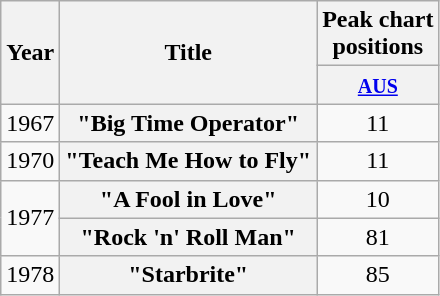<table class="wikitable plainrowheaders" style="text-align:center;" border="1">
<tr>
<th scope="col" rowspan="2">Year</th>
<th scope="col" rowspan="2">Title</th>
<th scope="col" colspan="1">Peak chart<br>positions</th>
</tr>
<tr>
<th scope="col" style="text-align:center;"><small><a href='#'>AUS</a></small><br></th>
</tr>
<tr>
<td>1967</td>
<th scope="row">"Big Time Operator"</th>
<td style="text-align:center;">11</td>
</tr>
<tr>
<td>1970</td>
<th scope="row">"Teach Me How to Fly"</th>
<td style="text-align:center;">11</td>
</tr>
<tr>
<td rowspan="2">1977</td>
<th scope="row">"A Fool in Love"</th>
<td style="text-align:center;">10</td>
</tr>
<tr>
<th scope="row">"Rock 'n' Roll Man"</th>
<td style="text-align:center;">81</td>
</tr>
<tr>
<td>1978</td>
<th scope="row">"Starbrite"</th>
<td style="text-align:center;">85</td>
</tr>
</table>
